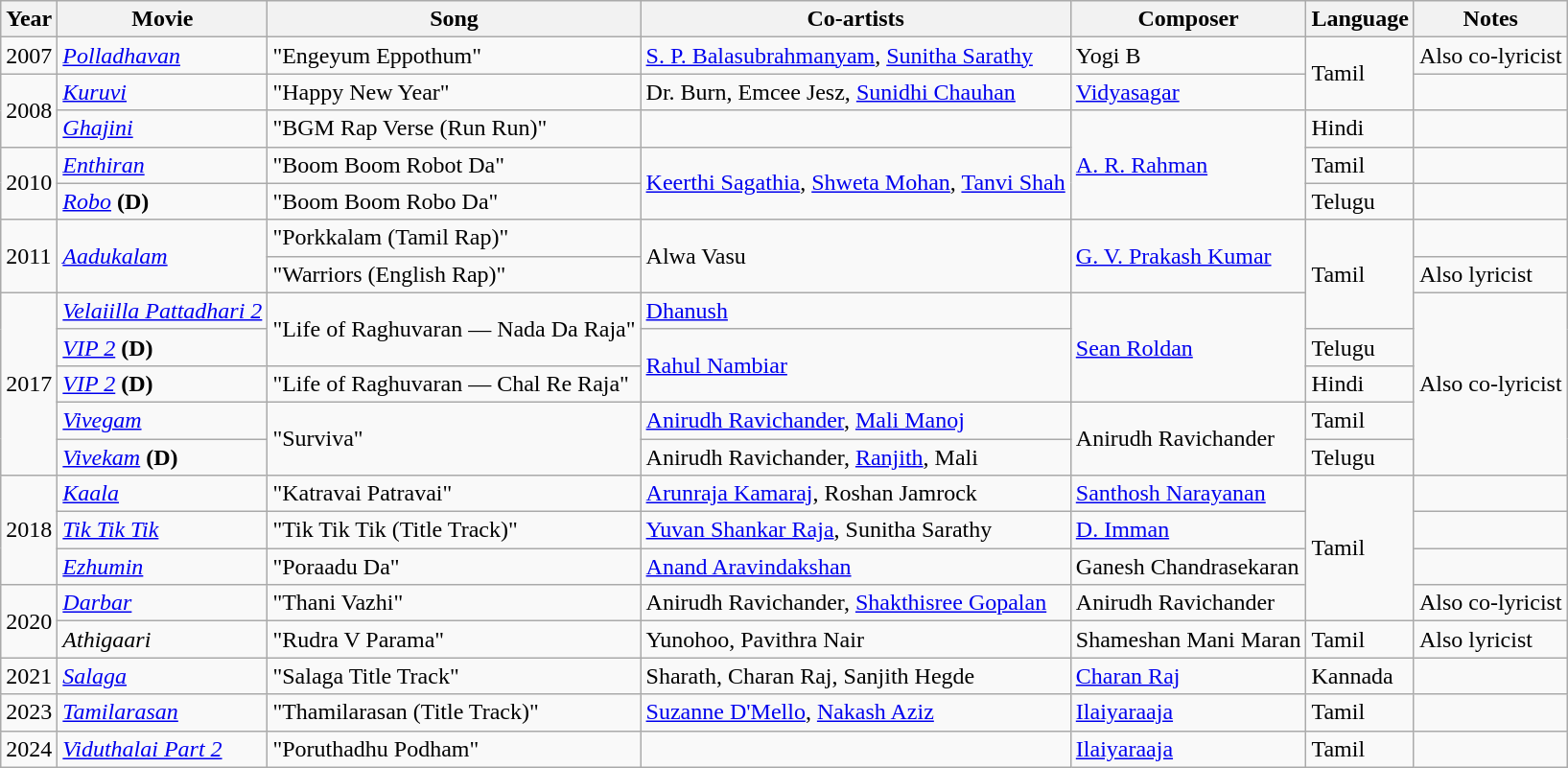<table class="wikitable">
<tr>
<th>Year</th>
<th>Movie</th>
<th>Song</th>
<th>Co-artists</th>
<th>Composer</th>
<th>Language</th>
<th>Notes</th>
</tr>
<tr>
<td>2007</td>
<td><em><a href='#'>Polladhavan</a></em></td>
<td>"Engeyum Eppothum"</td>
<td><a href='#'>S. P. Balasubrahmanyam</a>, <a href='#'>Sunitha Sarathy</a></td>
<td>Yogi B</td>
<td rowspan=2>Tamil</td>
<td>Also co-lyricist</td>
</tr>
<tr>
<td rowspan=2>2008</td>
<td><em><a href='#'>Kuruvi</a></em></td>
<td>"Happy New Year"</td>
<td>Dr. Burn, Emcee Jesz, <a href='#'>Sunidhi Chauhan</a></td>
<td><a href='#'>Vidyasagar</a></td>
<td></td>
</tr>
<tr>
<td><em><a href='#'>Ghajini</a></em></td>
<td>"BGM Rap Verse (Run Run)"</td>
<td></td>
<td rowspan=3><a href='#'>A. R. Rahman</a></td>
<td>Hindi</td>
<td></td>
</tr>
<tr>
<td rowspan=2>2010</td>
<td><em><a href='#'>Enthiran</a></em></td>
<td>"Boom Boom Robot Da"</td>
<td rowspan="2"><a href='#'>Keerthi Sagathia</a>, <a href='#'>Shweta Mohan</a>, <a href='#'>Tanvi Shah</a></td>
<td>Tamil</td>
<td></td>
</tr>
<tr>
<td><em><a href='#'>Robo</a></em> <strong>(D)</strong></td>
<td>"Boom Boom Robo Da"</td>
<td>Telugu</td>
<td></td>
</tr>
<tr>
<td rowspan=2>2011</td>
<td rowspan=2><em><a href='#'>Aadukalam</a></em></td>
<td>"Porkkalam (Tamil Rap)"</td>
<td rowspan=2>Alwa Vasu</td>
<td rowspan=2><a href='#'>G. V. Prakash Kumar</a></td>
<td rowspan=3>Tamil</td>
</tr>
<tr>
<td>"Warriors (English Rap)"</td>
<td>Also lyricist</td>
</tr>
<tr>
<td rowspan=5>2017</td>
<td><em><a href='#'>Velaiilla Pattadhari 2</a></em></td>
<td rowspan=2>"Life of Raghuvaran — Nada Da Raja"</td>
<td><a href='#'>Dhanush</a></td>
<td rowspan=3><a href='#'>Sean Roldan</a></td>
<td rowspan=5>Also co-lyricist</td>
</tr>
<tr>
<td><em><a href='#'>VIP 2</a></em> <strong>(D)</strong></td>
<td rowspan=2><a href='#'>Rahul Nambiar</a></td>
<td>Telugu</td>
</tr>
<tr>
<td><em><a href='#'>VIP 2</a></em> <strong>(D)</strong></td>
<td>"Life of Raghuvaran — Chal Re Raja"</td>
<td>Hindi</td>
</tr>
<tr>
<td><em><a href='#'>Vivegam</a></em></td>
<td rowspan=2>"Surviva"</td>
<td><a href='#'>Anirudh Ravichander</a>, <a href='#'>Mali Manoj</a></td>
<td rowspan=2>Anirudh Ravichander</td>
<td>Tamil</td>
</tr>
<tr>
<td><em><a href='#'>Vivekam</a></em> <strong>(D)</strong></td>
<td>Anirudh Ravichander, <a href='#'>Ranjith</a>, Mali</td>
<td>Telugu</td>
</tr>
<tr>
<td rowspan=3>2018</td>
<td><em><a href='#'>Kaala</a></em></td>
<td>"Katravai Patravai"</td>
<td><a href='#'>Arunraja Kamaraj</a>, Roshan Jamrock</td>
<td><a href='#'>Santhosh Narayanan</a></td>
<td rowspan=4>Tamil</td>
<td></td>
</tr>
<tr>
<td><em><a href='#'>Tik Tik Tik</a></em></td>
<td>"Tik Tik Tik (Title Track)"</td>
<td><a href='#'>Yuvan Shankar Raja</a>, Sunitha Sarathy</td>
<td><a href='#'>D. Imman</a></td>
<td></td>
</tr>
<tr>
<td><em><a href='#'>Ezhumin</a></em></td>
<td>"Poraadu Da"</td>
<td><a href='#'>Anand Aravindakshan</a></td>
<td>Ganesh Chandrasekaran</td>
<td></td>
</tr>
<tr>
<td rowspan=2>2020</td>
<td><em><a href='#'>Darbar</a></em></td>
<td>"Thani Vazhi"</td>
<td>Anirudh Ravichander, <a href='#'>Shakthisree Gopalan</a></td>
<td>Anirudh Ravichander</td>
<td>Also co-lyricist</td>
</tr>
<tr>
<td><em>Athigaari</em></td>
<td>"Rudra V Parama"</td>
<td>Yunohoo, Pavithra Nair</td>
<td>Shameshan Mani Maran</td>
<td>Tamil</td>
<td>Also lyricist</td>
</tr>
<tr>
<td>2021</td>
<td><em><a href='#'>Salaga</a></em></td>
<td>"Salaga Title Track"</td>
<td>Sharath, Charan Raj, Sanjith Hegde</td>
<td><a href='#'>Charan Raj</a></td>
<td>Kannada</td>
<td></td>
</tr>
<tr>
<td>2023</td>
<td><em><a href='#'>Tamilarasan</a></em></td>
<td>"Thamilarasan (Title Track)"</td>
<td><a href='#'>Suzanne D'Mello</a>, <a href='#'>Nakash Aziz</a></td>
<td><a href='#'>Ilaiyaraaja</a></td>
<td>Tamil</td>
<td></td>
</tr>
<tr>
<td>2024</td>
<td><em><a href='#'>Viduthalai Part 2</a></em></td>
<td>"Poruthadhu Podham"</td>
<td></td>
<td><a href='#'>Ilaiyaraaja</a></td>
<td>Tamil</td>
<td></td>
</tr>
</table>
